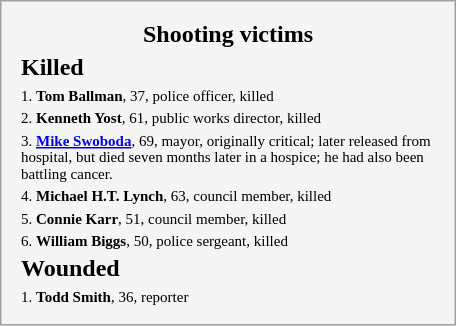<table style="float:left; margin:1em 1em 1em 1em; width:19em; border: 1px solid #a0a0a0; padding: 10px; background-color: #F5F5F5; text-align:left;">
<tr style="text-align:center;">
<td><strong>Shooting victims</strong></td>
</tr>
<tr>
<td><strong>Killed</strong></td>
</tr>
<tr style="text-align:left; font-size:x-small;">
<td>1. <strong>Tom Ballman</strong>, 37, police officer, killed</td>
</tr>
<tr style="text-align:left; font-size:x-small;">
<td>2. <strong>Kenneth Yost</strong>, 61, public works director, killed</td>
</tr>
<tr style="text-align:left; font-size:x-small;">
<td>3. <strong><a href='#'>Mike Swoboda</a></strong>, 69, mayor, originally critical; later released from hospital, but died seven months later in a hospice; he had also been battling cancer.</td>
</tr>
<tr style="text-align:left; font-size:x-small;">
<td>4. <strong>Michael H.T. Lynch</strong>, 63, council member, killed</td>
</tr>
<tr style="text-align:left; font-size:x-small;">
<td>5. <strong>Connie Karr</strong>, 51, council member, killed</td>
</tr>
<tr style="text-align:left; font-size:x-small;">
<td>6. <strong>William Biggs</strong>, 50, police sergeant, killed</td>
</tr>
<tr>
<td><strong>Wounded</strong></td>
</tr>
<tr style="text-align:left; font-size:x-small;">
<td>1. <strong>Todd Smith</strong>, 36, reporter</td>
</tr>
</table>
